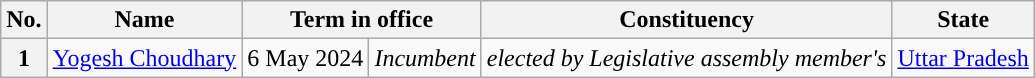<table class="wikitable sortable">
<tr>
<th style="background-color:">No.</th>
<th style="background-color:">Name</th>
<th colspan="2" style="background-color:">Term in office</th>
<th style="background-color:">Constituency</th>
<th style="background-color:">State</th>
</tr>
<tr>
<th>1</th>
<td><a href='#'>Yogesh Choudhary</a></td>
<td>6 May 2024</td>
<td><em>Incumbent</em></td>
<td><em>elected by Legislative assembly member's</em></td>
<td><a href='#'>Uttar Pradesh</a></td>
</tr>
</table>
